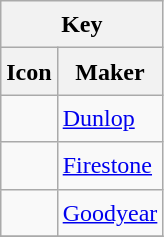<table class="wikitable plainrowheaders" style="font-size:1.00em; line-height:1.5em;">
<tr>
<th scope="col" colspan=2>Key</th>
</tr>
<tr>
<th scope="col">Icon</th>
<th scope="col">Maker</th>
</tr>
<tr>
<td align=center></td>
<td><a href='#'>Dunlop</a></td>
</tr>
<tr>
<td align=center></td>
<td><a href='#'>Firestone</a></td>
</tr>
<tr>
<td align=center></td>
<td><a href='#'>Goodyear</a></td>
</tr>
<tr>
</tr>
</table>
